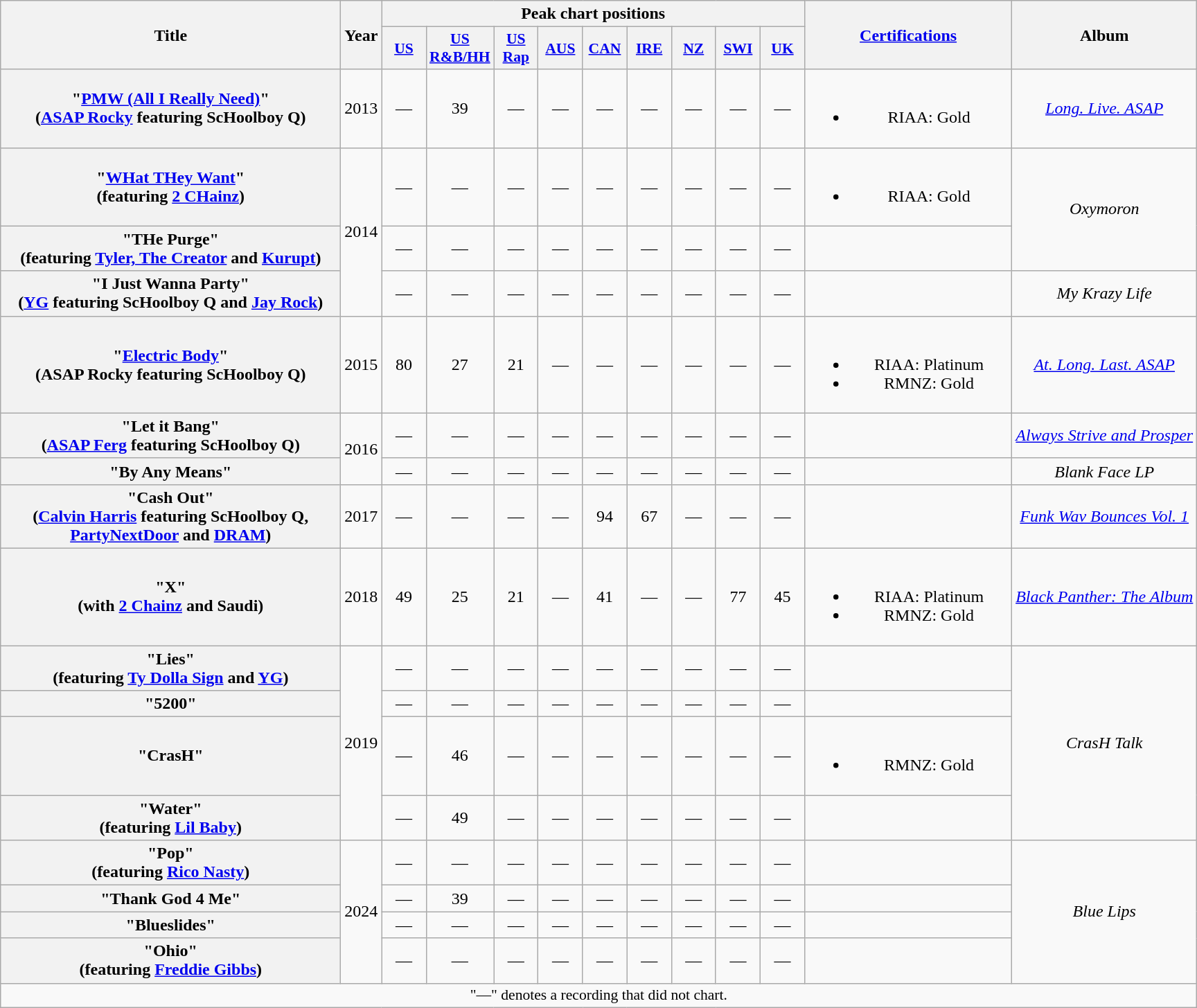<table class="wikitable plainrowheaders" style="text-align:center;">
<tr>
<th scope="col" rowspan="2" style="width:20em;">Title</th>
<th scope="col" rowspan="2">Year</th>
<th scope="col" colspan="9">Peak chart positions</th>
<th scope="col" rowspan="2" style="width:12em;"><a href='#'>Certifications</a></th>
<th scope="col" rowspan="2">Album</th>
</tr>
<tr>
<th scope="col" style="width:2.5em;font-size:90%;"><a href='#'>US</a><br></th>
<th scope="col" style="width:2.5em;font-size:90%;"><a href='#'>US<br>R&B/HH</a><br></th>
<th scope="col" style="width:2.5em;font-size:90%;"><a href='#'>US<br>Rap</a><br></th>
<th scope="col" style="width:2.5em;font-size:90%;"><a href='#'>AUS</a><br></th>
<th scope="col" style="width:2.5em;font-size:90%;"><a href='#'>CAN</a><br></th>
<th scope="col" style="width:2.5em;font-size:90%;"><a href='#'>IRE</a><br></th>
<th scope="col" style="width:2.5em;font-size:90%;"><a href='#'>NZ</a></th>
<th scope="col" style="width:2.5em;font-size:90%;"><a href='#'>SWI</a><br></th>
<th scope="col" style="width:2.5em;font-size:90%;"><a href='#'>UK</a><br></th>
</tr>
<tr>
<th scope="row">"<a href='#'>PMW (All I Really Need)</a>"<br><span>(<a href='#'>ASAP Rocky</a> featuring ScHoolboy Q)</span></th>
<td>2013</td>
<td>—</td>
<td>39</td>
<td>—</td>
<td>—</td>
<td>—</td>
<td>—</td>
<td>—</td>
<td>—</td>
<td>—</td>
<td><br><ul><li>RIAA: Gold</li></ul></td>
<td><em><a href='#'>Long. Live. ASAP</a></em></td>
</tr>
<tr>
<th scope="row">"<a href='#'>WHat THey Want</a>"<br><span>(featuring <a href='#'>2 CHainz</a>)</span></th>
<td rowspan="3">2014</td>
<td>—</td>
<td>—</td>
<td>—</td>
<td>—</td>
<td>—</td>
<td>—</td>
<td>—</td>
<td>—</td>
<td>—</td>
<td><br><ul><li>RIAA: Gold</li></ul></td>
<td rowspan="2"><em>Oxymoron</em></td>
</tr>
<tr>
<th scope="row">"THe Purge"<br><span>(featuring <a href='#'>Tyler, The Creator</a> and <a href='#'>Kurupt</a>)</span></th>
<td>—</td>
<td>—</td>
<td>—</td>
<td>—</td>
<td>—</td>
<td>—</td>
<td>—</td>
<td>—</td>
<td>—</td>
<td></td>
</tr>
<tr>
<th scope="row">"I Just Wanna Party"<br><span>(<a href='#'>YG</a> featuring ScHoolboy Q and <a href='#'>Jay Rock</a>)</span></th>
<td>—</td>
<td>—</td>
<td>—</td>
<td>—</td>
<td>—</td>
<td>—</td>
<td>—</td>
<td>—</td>
<td>—</td>
<td></td>
<td><em>My Krazy Life</em></td>
</tr>
<tr>
<th scope="row">"<a href='#'>Electric Body</a>"<br><span>(ASAP Rocky featuring ScHoolboy Q)</span></th>
<td>2015</td>
<td>80</td>
<td>27</td>
<td>21</td>
<td>—</td>
<td>—</td>
<td>—</td>
<td>—</td>
<td>—</td>
<td>—</td>
<td><br><ul><li>RIAA: Platinum</li><li>RMNZ: Gold</li></ul></td>
<td><em><a href='#'>At. Long. Last. ASAP</a></em></td>
</tr>
<tr>
<th scope="row">"Let it Bang"<br><span>(<a href='#'>ASAP Ferg</a> featuring ScHoolboy Q)</span></th>
<td rowspan="2">2016</td>
<td>—</td>
<td>—</td>
<td>—</td>
<td>—</td>
<td>—</td>
<td>—</td>
<td>—</td>
<td>—</td>
<td>—</td>
<td></td>
<td><em><a href='#'>Always Strive and Prosper</a></em></td>
</tr>
<tr>
<th scope="row">"By Any Means"</th>
<td>—</td>
<td>—</td>
<td>—</td>
<td>—</td>
<td>—</td>
<td>—</td>
<td>—</td>
<td>—</td>
<td>—</td>
<td></td>
<td><em>Blank Face LP</em></td>
</tr>
<tr>
<th scope="row">"Cash Out"<br><span>(<a href='#'>Calvin Harris</a> featuring ScHoolboy Q, <a href='#'>PartyNextDoor</a> and <a href='#'>DRAM</a>)</span></th>
<td>2017</td>
<td>—</td>
<td>—</td>
<td>—</td>
<td>—</td>
<td>94</td>
<td>67</td>
<td>—</td>
<td>—</td>
<td>—</td>
<td></td>
<td><em><a href='#'>Funk Wav Bounces Vol. 1</a></em></td>
</tr>
<tr>
<th scope="row">"X"<br><span>(with <a href='#'>2 Chainz</a> and Saudi)</span></th>
<td>2018</td>
<td>49</td>
<td>25</td>
<td>21</td>
<td>—</td>
<td>41</td>
<td>—</td>
<td>—</td>
<td>77</td>
<td>45</td>
<td><br><ul><li>RIAA: Platinum</li><li>RMNZ: Gold</li></ul></td>
<td><em><a href='#'>Black Panther: The Album</a></em></td>
</tr>
<tr>
<th scope="row">"Lies"<br><span>(featuring <a href='#'>Ty Dolla Sign</a> and <a href='#'>YG</a>)</span></th>
<td rowspan="4">2019</td>
<td>—</td>
<td>—</td>
<td>—</td>
<td>—</td>
<td>—</td>
<td>—</td>
<td>—</td>
<td>—</td>
<td>—</td>
<td></td>
<td rowspan="4"><em>CrasH Talk</em></td>
</tr>
<tr>
<th scope="row">"5200"</th>
<td>—</td>
<td>—</td>
<td>—</td>
<td>—</td>
<td>—</td>
<td>—</td>
<td>—</td>
<td>—</td>
<td>—</td>
<td></td>
</tr>
<tr>
<th scope="row">"CrasH"</th>
<td>—</td>
<td>46</td>
<td>—</td>
<td>—</td>
<td>—</td>
<td>—</td>
<td>—</td>
<td>—</td>
<td>—</td>
<td><br><ul><li>RMNZ: Gold</li></ul></td>
</tr>
<tr>
<th scope="row">"Water"<br><span>(featuring <a href='#'>Lil Baby</a>)</span></th>
<td>—</td>
<td>49</td>
<td>—</td>
<td>—</td>
<td>—</td>
<td>—</td>
<td>—</td>
<td>—</td>
<td>—</td>
<td></td>
</tr>
<tr>
<th scope="row">"Pop"<br><span>(featuring <a href='#'>Rico Nasty</a>)</span></th>
<td rowspan="4">2024</td>
<td>—</td>
<td>—</td>
<td>—</td>
<td>—</td>
<td>—</td>
<td>—</td>
<td>—</td>
<td>—</td>
<td>—</td>
<td></td>
<td rowspan="4"><em>Blue Lips</em></td>
</tr>
<tr>
<th scope="row">"Thank God 4 Me"</th>
<td>—</td>
<td>39</td>
<td>—</td>
<td>—</td>
<td>—</td>
<td>—</td>
<td>—</td>
<td>—</td>
<td>—</td>
<td></td>
</tr>
<tr>
<th scope="row">"Blueslides"</th>
<td>—</td>
<td>—</td>
<td>—</td>
<td>—</td>
<td>—</td>
<td>—</td>
<td>—</td>
<td>—</td>
<td>—</td>
<td></td>
</tr>
<tr>
<th scope="row">"Ohio"<br><span>(featuring <a href='#'>Freddie Gibbs</a>)</span></th>
<td>—</td>
<td>—</td>
<td>—</td>
<td>—</td>
<td>—</td>
<td>—</td>
<td>—</td>
<td>—</td>
<td>—</td>
<td></td>
</tr>
<tr>
<td colspan="13" style="font-size:90%">"—" denotes a recording that did not chart.</td>
</tr>
</table>
